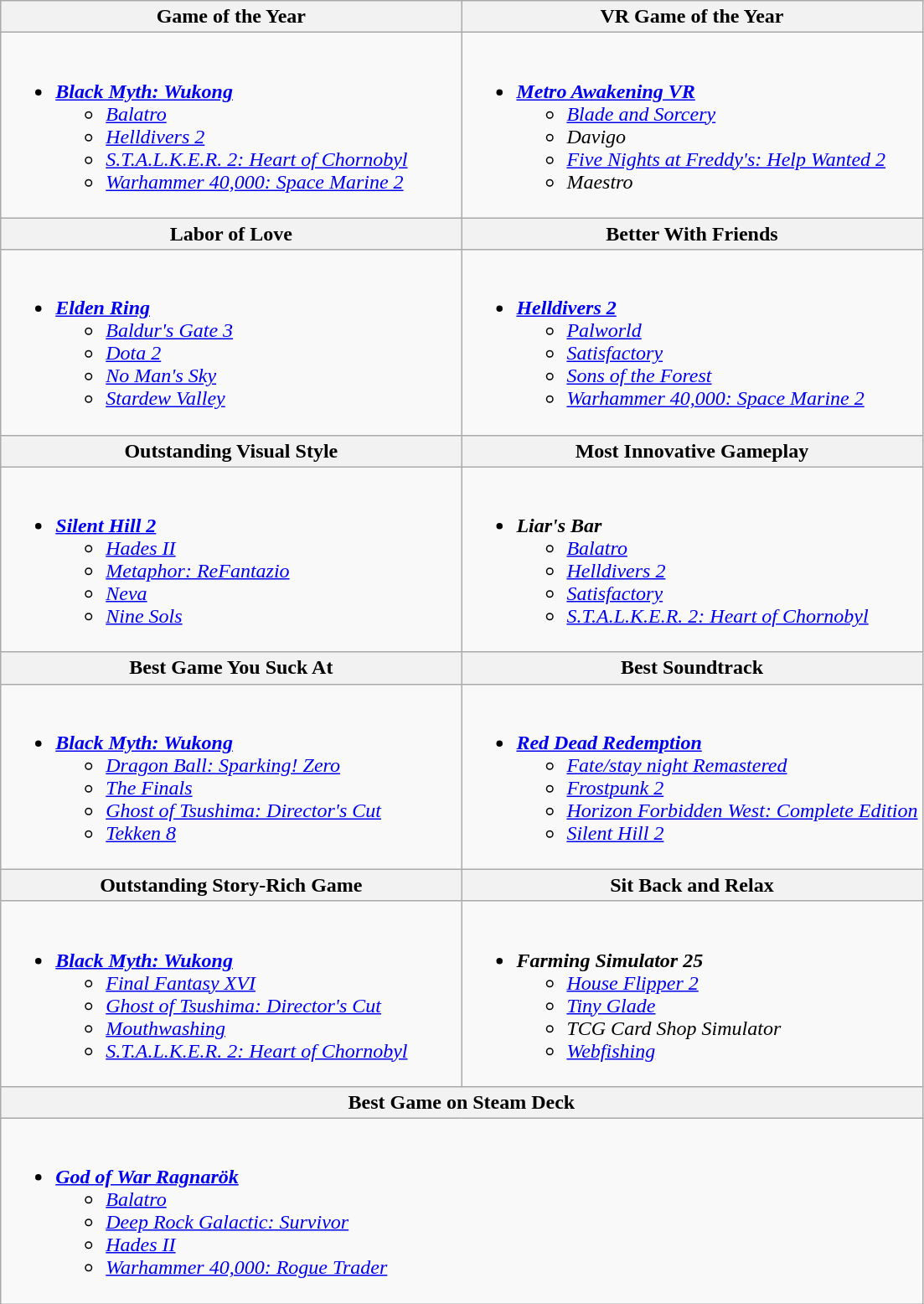<table class="wikitable">
<tr>
<th style="width:50%">Game of the Year</th>
<th style="width:50%">VR Game of the Year</th>
</tr>
<tr>
<td valign="top"><br><ul><li><strong><em><a href='#'>Black Myth: Wukong</a></em></strong><ul><li><em><a href='#'>Balatro</a></em></li><li><em><a href='#'>Helldivers 2</a></em></li><li><em><a href='#'>S.T.A.L.K.E.R. 2: Heart of Chornobyl</a></em></li><li><em><a href='#'>Warhammer 40,000: Space Marine 2</a></em></li></ul></li></ul></td>
<td valign="top"><br><ul><li><strong><em><a href='#'>Metro Awakening VR</a></em></strong><ul><li><em><a href='#'>Blade and Sorcery</a></em></li><li><em>Davigo</em></li><li><em><a href='#'>Five Nights at Freddy's: Help Wanted 2</a></em></li><li><em>Maestro</em></li></ul></li></ul></td>
</tr>
<tr>
<th style="width:50%">Labor of Love</th>
<th style="width:50%">Better With Friends</th>
</tr>
<tr>
<td valign="top"><br><ul><li><strong><em><a href='#'>Elden Ring</a></em></strong><ul><li><em><a href='#'>Baldur's Gate 3</a></em></li><li><em><a href='#'>Dota 2</a></em></li><li><em><a href='#'>No Man's Sky</a></em></li><li><em><a href='#'>Stardew Valley</a></em></li></ul></li></ul></td>
<td valign="top"><br><ul><li><strong><em><a href='#'>Helldivers 2</a></em></strong><ul><li><em><a href='#'>Palworld</a></em></li><li><em><a href='#'>Satisfactory</a></em></li><li><em><a href='#'>Sons of the Forest</a></em></li><li><em><a href='#'>Warhammer 40,000: Space Marine 2</a></em></li></ul></li></ul></td>
</tr>
<tr>
<th style="width:50%">Outstanding Visual Style</th>
<th style="width:50%">Most Innovative Gameplay</th>
</tr>
<tr>
<td valign="top"><br><ul><li><strong><em><a href='#'>Silent Hill 2</a></em></strong><ul><li><em><a href='#'>Hades II</a></em></li><li><em><a href='#'>Metaphor: ReFantazio</a></em></li><li><em><a href='#'>Neva</a></em></li><li><em><a href='#'>Nine Sols</a></em></li></ul></li></ul></td>
<td valign="top"><br><ul><li><strong><em>Liar's Bar</em></strong><ul><li><em><a href='#'>Balatro</a></em></li><li><em><a href='#'>Helldivers 2</a></em></li><li><em><a href='#'>Satisfactory</a></em></li><li><em><a href='#'>S.T.A.L.K.E.R. 2: Heart of Chornobyl</a></em></li></ul></li></ul></td>
</tr>
<tr>
<th style="width:50%">Best Game You Suck At</th>
<th style="width:50%">Best Soundtrack</th>
</tr>
<tr>
<td valign="top"><br><ul><li><strong><em><a href='#'>Black Myth: Wukong</a></em></strong><ul><li><em><a href='#'>Dragon Ball: Sparking! Zero</a></em></li><li><em><a href='#'>The Finals</a></em></li><li><em><a href='#'>Ghost of Tsushima: Director's Cut</a></em></li><li><em><a href='#'>Tekken 8</a></em></li></ul></li></ul></td>
<td valign="top"><br><ul><li><strong><em><a href='#'>Red Dead Redemption</a></em></strong><ul><li><em><a href='#'>Fate/stay night Remastered</a></em></li><li><em><a href='#'>Frostpunk 2</a></em></li><li><em><a href='#'>Horizon Forbidden West: Complete Edition</a></em></li><li><em><a href='#'>Silent Hill 2</a></em></li></ul></li></ul></td>
</tr>
<tr>
<th style="width:50%">Outstanding Story-Rich Game</th>
<th style="width:50%">Sit Back and Relax</th>
</tr>
<tr>
<td valign="top"><br><ul><li><strong><em><a href='#'>Black Myth: Wukong</a></em></strong><ul><li><em><a href='#'>Final Fantasy XVI</a></em></li><li><em><a href='#'>Ghost of Tsushima: Director's Cut</a></em></li><li><em><a href='#'>Mouthwashing</a></em></li><li><em><a href='#'>S.T.A.L.K.E.R. 2: Heart of Chornobyl</a></em></li></ul></li></ul></td>
<td valign="top"><br><ul><li><strong><em>Farming Simulator 25</em></strong><ul><li><em><a href='#'>House Flipper 2</a></em></li><li><em><a href='#'>Tiny Glade</a></em></li><li><em>TCG Card Shop Simulator</em></li><li><em><a href='#'>Webfishing</a></em></li></ul></li></ul></td>
</tr>
<tr>
<th colspan="2">Best Game on Steam Deck</th>
</tr>
<tr>
<td colspan="2"><br><ul><li><strong><em><a href='#'>God of War Ragnarök</a></em></strong><ul><li><em><a href='#'>Balatro</a></em></li><li><em><a href='#'>Deep Rock Galactic: Survivor</a></em></li><li><em><a href='#'>Hades II</a></em></li><li><em><a href='#'>Warhammer 40,000: Rogue Trader</a></em></li></ul></li></ul></td>
</tr>
</table>
